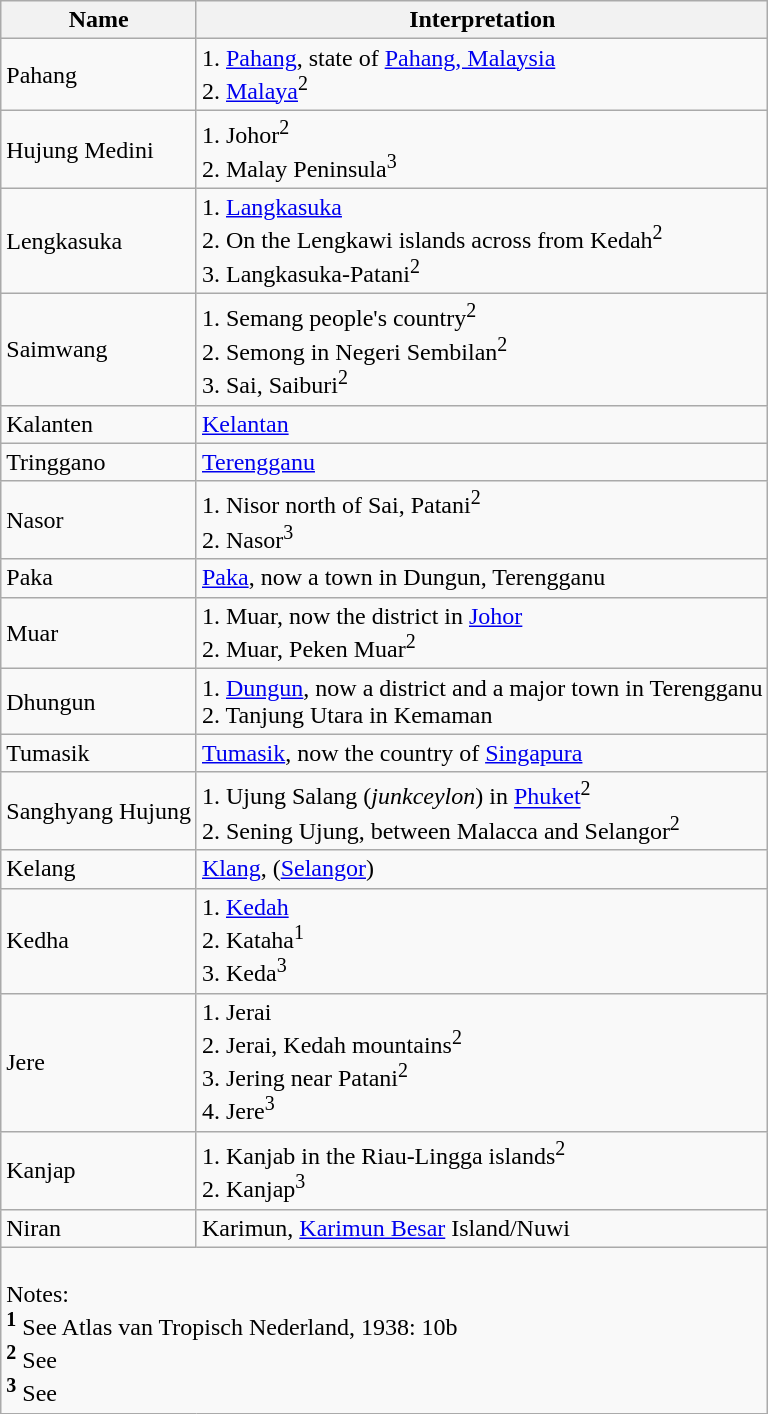<table class="wikitable">
<tr>
<th>Name</th>
<th>Interpretation</th>
</tr>
<tr>
<td>Pahang</td>
<td>1. <a href='#'>Pahang</a>, state of <a href='#'>Pahang, Malaysia</a><br>2. <a href='#'>Malaya</a><sup>2</sup></td>
</tr>
<tr>
<td>Hujung Medini</td>
<td>1. Johor<sup>2</sup><br>2. Malay Peninsula<sup>3</sup></td>
</tr>
<tr>
<td>Lengkasuka</td>
<td>1. <a href='#'>Langkasuka</a><br>2. On the Lengkawi islands across from Kedah<sup>2</sup><br>3. Langkasuka-Patani<sup>2</sup></td>
</tr>
<tr>
<td>Saimwang</td>
<td>1. Semang people's country<sup>2</sup><br>2. Semong in Negeri Sembilan<sup>2</sup><br>3. Sai, Saiburi<sup>2</sup></td>
</tr>
<tr>
<td>Kalanten</td>
<td><a href='#'>Kelantan</a></td>
</tr>
<tr>
<td>Tringgano</td>
<td><a href='#'>Terengganu</a></td>
</tr>
<tr>
<td>Nasor</td>
<td>1. Nisor north of Sai, Patani<sup>2</sup><br>2. Nasor<sup>3</sup></td>
</tr>
<tr>
<td>Paka</td>
<td><a href='#'>Paka</a>, now a town in Dungun, Terengganu</td>
</tr>
<tr>
<td>Muar</td>
<td>1. Muar, now the district in <a href='#'>Johor</a><br>2. Muar, Peken Muar<sup>2</sup></td>
</tr>
<tr>
<td>Dhungun</td>
<td>1. <a href='#'>Dungun</a>, now a district and a major town in Terengganu<br>2. Tanjung Utara in Kemaman</td>
</tr>
<tr>
<td>Tumasik</td>
<td><a href='#'>Tumasik</a>, now the country of <a href='#'>Singapura</a></td>
</tr>
<tr>
<td>Sanghyang Hujung</td>
<td>1. Ujung Salang (<em>junkceylon</em>) in <a href='#'>Phuket</a><sup>2</sup><br>2. Sening Ujung, between Malacca and Selangor<sup>2</sup></td>
</tr>
<tr>
<td>Kelang</td>
<td><a href='#'>Klang</a>, (<a href='#'>Selangor</a>)</td>
</tr>
<tr>
<td>Kedha</td>
<td>1. <a href='#'>Kedah</a><br>2. Kataha<sup>1</sup><br>3. Keda<sup>3</sup></td>
</tr>
<tr>
<td>Jere</td>
<td>1. Jerai<br>2. Jerai, Kedah mountains<sup>2</sup><br>3. Jering near Patani<sup>2</sup><br>4. Jere<sup>3</sup></td>
</tr>
<tr>
<td>Kanjap</td>
<td>1. Kanjab in the Riau-Lingga islands<sup>2</sup><br>2. Kanjap<sup>3</sup></td>
</tr>
<tr>
<td>Niran</td>
<td>Karimun, <a href='#'>Karimun Besar</a> Island/Nuwi</td>
</tr>
<tr>
<td colspan="2"><br>Notes:<br>
<sup><strong>1</strong></sup> See Atlas van Tropisch Nederland, 1938: 10b<br>
<sup><strong>2</strong></sup> See <br>
<sup><strong>3</strong></sup> See </td>
</tr>
</table>
